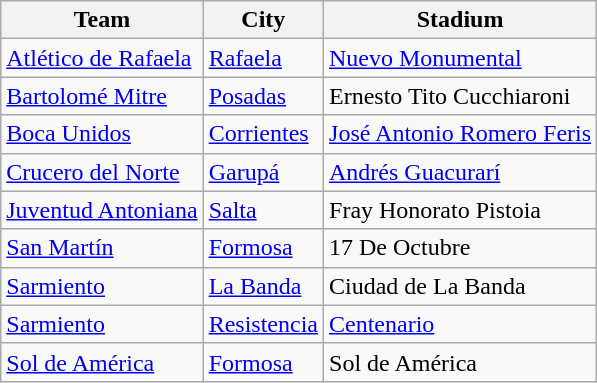<table class="wikitable sortable">
<tr>
<th>Team</th>
<th>City</th>
<th>Stadium</th>
</tr>
<tr>
<td> <a href='#'>Atlético de Rafaela</a></td>
<td><a href='#'>Rafaela</a></td>
<td><a href='#'>Nuevo Monumental</a></td>
</tr>
<tr>
<td> <a href='#'>Bartolomé Mitre</a></td>
<td><a href='#'>Posadas</a></td>
<td>Ernesto Tito Cucchiaroni</td>
</tr>
<tr>
<td> <a href='#'>Boca Unidos</a></td>
<td><a href='#'>Corrientes</a></td>
<td><a href='#'>José Antonio Romero Feris</a></td>
</tr>
<tr>
<td> <a href='#'>Crucero del Norte</a></td>
<td><a href='#'>Garupá</a></td>
<td><a href='#'>Andrés Guacurarí</a></td>
</tr>
<tr>
<td> <a href='#'>Juventud Antoniana</a></td>
<td><a href='#'>Salta</a></td>
<td>Fray Honorato Pistoia</td>
</tr>
<tr>
<td> <a href='#'>San Martín</a></td>
<td><a href='#'>Formosa</a></td>
<td>17 De Octubre</td>
</tr>
<tr>
<td> <a href='#'>Sarmiento</a></td>
<td><a href='#'>La Banda</a></td>
<td>Ciudad de La Banda</td>
</tr>
<tr>
<td> <a href='#'>Sarmiento</a></td>
<td><a href='#'>Resistencia</a></td>
<td><a href='#'>Centenario</a></td>
</tr>
<tr>
<td> <a href='#'>Sol de América</a></td>
<td><a href='#'>Formosa</a></td>
<td>Sol de América</td>
</tr>
</table>
